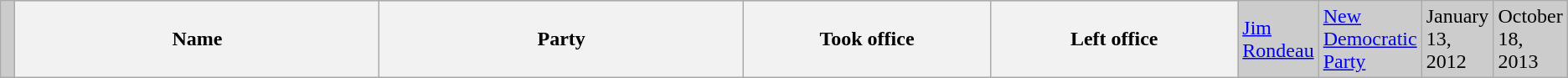<table class="wikitable">
<tr bgcolor="CCCCCC">
<td> </td>
<th width="30%"><strong>Name </strong></th>
<th width="30%"><strong>Party</strong></th>
<th width="20%"><strong>Took office</strong></th>
<th width="20%"><strong>Left office</strong><br></th>
<td><a href='#'>Jim Rondeau</a><br></td>
<td><a href='#'>New Democratic Party</a></td>
<td>January 13, 2012</td>
<td>October 18, 2013</td>
</tr>
</table>
